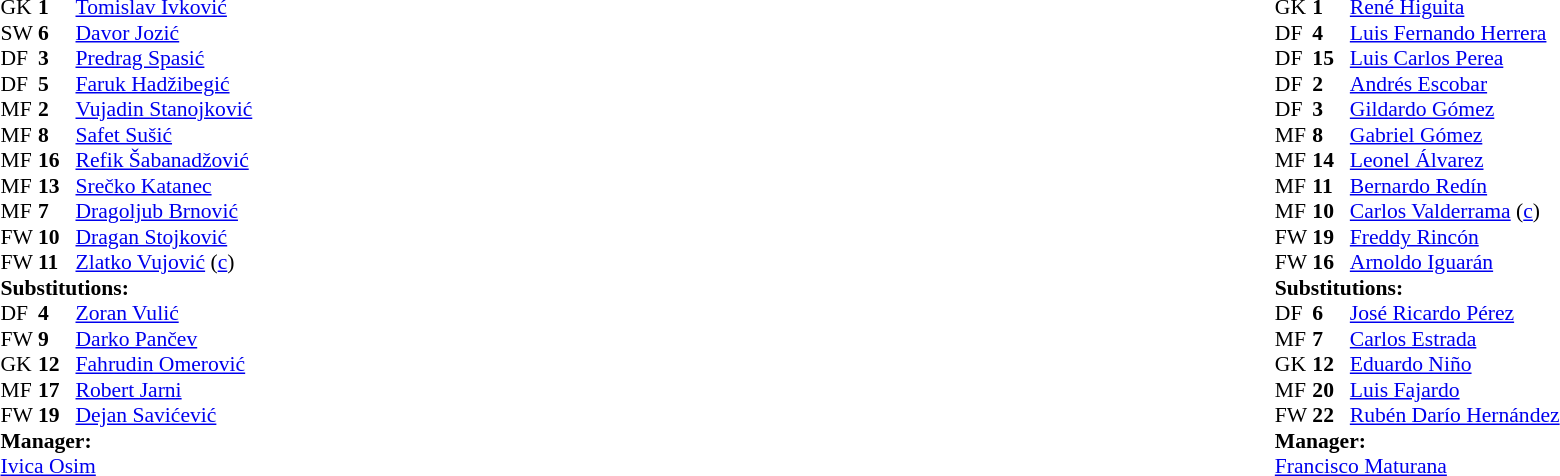<table width="100%">
<tr>
<td valign="top" width="50%"><br><table style="font-size: 90%" cellspacing="0" cellpadding="0">
<tr>
<th width="25"></th>
<th width="25"></th>
</tr>
<tr>
<td>GK</td>
<td><strong>1</strong></td>
<td><a href='#'>Tomislav Ivković</a></td>
</tr>
<tr>
<td>SW</td>
<td><strong>6</strong></td>
<td><a href='#'>Davor Jozić</a></td>
</tr>
<tr>
<td>DF</td>
<td><strong>3</strong></td>
<td><a href='#'>Predrag Spasić</a></td>
</tr>
<tr>
<td>DF</td>
<td><strong>5</strong></td>
<td><a href='#'>Faruk Hadžibegić</a></td>
</tr>
<tr>
<td>MF</td>
<td><strong>2</strong></td>
<td><a href='#'>Vujadin Stanojković</a></td>
</tr>
<tr>
<td>MF</td>
<td><strong>8</strong></td>
<td><a href='#'>Safet Sušić</a></td>
</tr>
<tr>
<td>MF</td>
<td><strong>16</strong></td>
<td><a href='#'>Refik Šabanadžović</a></td>
</tr>
<tr>
<td>MF</td>
<td><strong>13</strong></td>
<td><a href='#'>Srečko Katanec</a></td>
<td></td>
<td></td>
</tr>
<tr>
<td>MF</td>
<td><strong>7</strong></td>
<td><a href='#'>Dragoljub Brnović</a></td>
</tr>
<tr>
<td>FW</td>
<td><strong>10</strong></td>
<td><a href='#'>Dragan Stojković</a></td>
<td></td>
</tr>
<tr>
<td>FW</td>
<td><strong>11</strong></td>
<td><a href='#'>Zlatko Vujović</a> (<a href='#'>c</a>)</td>
<td></td>
<td></td>
</tr>
<tr>
<td colspan=3><strong>Substitutions:</strong></td>
</tr>
<tr>
<td>DF</td>
<td><strong>4</strong></td>
<td><a href='#'>Zoran Vulić</a></td>
</tr>
<tr>
<td>FW</td>
<td><strong>9</strong></td>
<td><a href='#'>Darko Pančev</a></td>
<td></td>
<td></td>
</tr>
<tr>
<td>GK</td>
<td><strong>12</strong></td>
<td><a href='#'>Fahrudin Omerović</a></td>
</tr>
<tr>
<td>MF</td>
<td><strong>17</strong></td>
<td><a href='#'>Robert Jarni</a></td>
<td></td>
<td></td>
</tr>
<tr>
<td>FW</td>
<td><strong>19</strong></td>
<td><a href='#'>Dejan Savićević</a></td>
</tr>
<tr>
<td colspan=3><strong>Manager:</strong></td>
</tr>
<tr>
<td colspan="4"><a href='#'>Ivica Osim</a></td>
</tr>
</table>
</td>
<td valign="top" width="50%"><br><table style="font-size: 90%" cellspacing="0" cellpadding="0" align=center>
<tr>
<th width="25"></th>
<th width="25"></th>
</tr>
<tr>
<td>GK</td>
<td><strong>1</strong></td>
<td><a href='#'>René Higuita</a></td>
</tr>
<tr>
<td>DF</td>
<td><strong>4</strong></td>
<td><a href='#'>Luis Fernando Herrera</a></td>
</tr>
<tr>
<td>DF</td>
<td><strong>15</strong></td>
<td><a href='#'>Luis Carlos Perea</a></td>
</tr>
<tr>
<td>DF</td>
<td><strong>2</strong></td>
<td><a href='#'>Andrés Escobar</a></td>
</tr>
<tr>
<td>DF</td>
<td><strong>3</strong></td>
<td><a href='#'>Gildardo Gómez</a></td>
</tr>
<tr>
<td>MF</td>
<td><strong>8</strong></td>
<td><a href='#'>Gabriel Gómez</a></td>
</tr>
<tr>
<td>MF</td>
<td><strong>14</strong></td>
<td><a href='#'>Leonel Álvarez</a></td>
</tr>
<tr>
<td>MF</td>
<td><strong>11</strong></td>
<td><a href='#'>Bernardo Redín</a></td>
<td></td>
<td></td>
</tr>
<tr>
<td>MF</td>
<td><strong>10</strong></td>
<td><a href='#'>Carlos Valderrama</a> (<a href='#'>c</a>)</td>
</tr>
<tr>
<td>FW</td>
<td><strong>19</strong></td>
<td><a href='#'>Freddy Rincón</a></td>
<td></td>
<td></td>
</tr>
<tr>
<td>FW</td>
<td><strong>16</strong></td>
<td><a href='#'>Arnoldo Iguarán</a></td>
</tr>
<tr>
<td colspan=3><strong>Substitutions:</strong></td>
</tr>
<tr>
<td>DF</td>
<td><strong>6</strong></td>
<td><a href='#'>José Ricardo Pérez</a></td>
</tr>
<tr>
<td>MF</td>
<td><strong>7</strong></td>
<td><a href='#'>Carlos Estrada</a></td>
<td></td>
<td></td>
</tr>
<tr>
<td>GK</td>
<td><strong>12</strong></td>
<td><a href='#'>Eduardo Niño</a></td>
</tr>
<tr>
<td>MF</td>
<td><strong>20</strong></td>
<td><a href='#'>Luis Fajardo</a></td>
</tr>
<tr>
<td>FW</td>
<td><strong>22</strong></td>
<td><a href='#'>Rubén Darío Hernández</a></td>
<td></td>
<td></td>
</tr>
<tr>
<td colspan=3><strong>Manager:</strong></td>
</tr>
<tr>
<td colspan="4"><a href='#'>Francisco Maturana</a></td>
</tr>
</table>
</td>
</tr>
</table>
